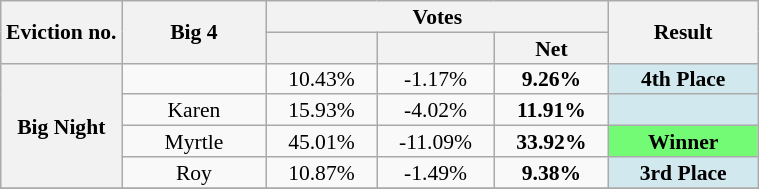<table class="wikitable" style="text-align:center; font-size:90%; line-height:14px;" width="40%">
<tr>
<th rowspan="2" width="05%">Eviction no.</th>
<th rowspan="2" width="10%">Big 4</th>
<th colspan="3" width="15%">Votes</th>
<th rowspan="2" width="10%">Result</th>
</tr>
<tr>
<th width="05%"></th>
<th width="05%"></th>
<th width="05%">Net</th>
</tr>
<tr>
<th rowspan=4>Big Night</th>
<td></td>
<td>10.43%</td>
<td>-1.17%</td>
<td><strong>	9.26%	</strong></td>
<td align="center" bgcolor="#D1E8EF"><strong>4th Place</strong></td>
</tr>
<tr>
<td>Karen</td>
<td>15.93%</td>
<td>-4.02%</td>
<td><strong>	11.91%	</strong></td>
<td align="center" bgcolor="#D1E8EF"><strong></strong></td>
</tr>
<tr>
<td>Myrtle</td>
<td>45.01%</td>
<td>-11.09%</td>
<td><strong>	33.92%	</strong></td>
<td align="center" bgcolor="#73FB76"><strong>Winner</strong></td>
</tr>
<tr>
<td>Roy</td>
<td>10.87%</td>
<td>-1.49%</td>
<td><strong>	9.38%	</strong></td>
<td align="center" bgcolor="#D1E8EF"><strong>3rd Place</strong></td>
</tr>
<tr>
</tr>
</table>
